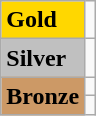<table class="wikitable">
<tr>
<td bgcolor="gold"><strong>Gold</strong></td>
<td></td>
</tr>
<tr>
<td bgcolor="silver"><strong>Silver</strong></td>
<td></td>
</tr>
<tr>
<td rowspan="2" bgcolor="#cc9966"><strong>Bronze</strong></td>
<td></td>
</tr>
<tr>
<td></td>
</tr>
</table>
